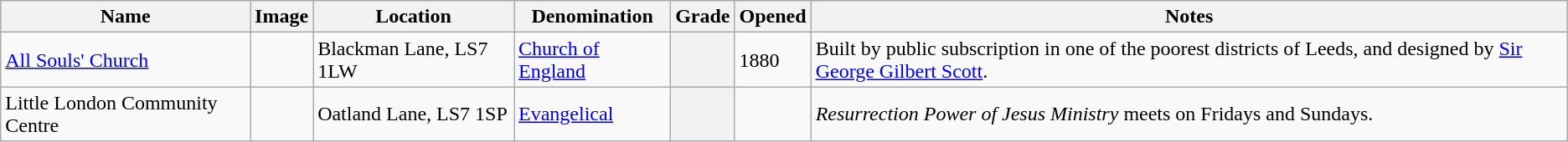<table class="wikitable sortable">
<tr>
<th>Name</th>
<th class="unsortable">Image</th>
<th>Location</th>
<th>Denomination</th>
<th>Grade</th>
<th>Opened</th>
<th class="unsortable">Notes</th>
</tr>
<tr>
<td><a href='#'>All Souls' Church</a></td>
<td></td>
<td>Blackman Lane, LS7 1LW</td>
<td><a href='#'>Church of England</a></td>
<th></th>
<td>1880</td>
<td>Built by public subscription in one of the poorest districts of Leeds, and designed by <a href='#'>Sir George Gilbert Scott</a>.</td>
</tr>
<tr>
<td>Little London Community Centre</td>
<td></td>
<td>Oatland Lane, LS7 1SP</td>
<td><a href='#'>Evangelical</a></td>
<th></th>
<td></td>
<td><em>Resurrection Power of Jesus Ministry</em> meets on Fridays and Sundays.</td>
</tr>
</table>
